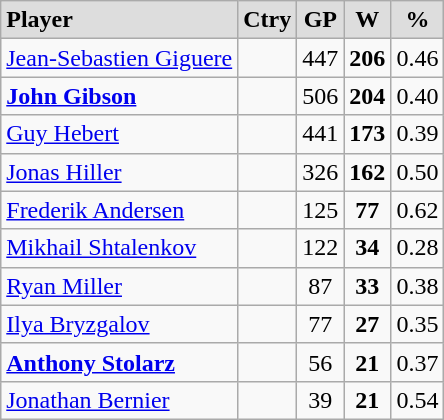<table class="wikitable">
<tr align="center" style="font-weight:bold; background-color:#dddddd;" |>
<td align="left">Player</td>
<td>Ctry</td>
<td>GP</td>
<td>W</td>
<td>%</td>
</tr>
<tr align="center">
<td align="left"><a href='#'>Jean-Sebastien Giguere</a></td>
<td></td>
<td>447</td>
<td><strong>206</strong></td>
<td>0.46</td>
</tr>
<tr align="center">
<td align="left"><strong><a href='#'>John Gibson</a></strong></td>
<td></td>
<td>506</td>
<td><strong>204</strong></td>
<td>0.40</td>
</tr>
<tr align="center">
<td align="left"><a href='#'>Guy Hebert</a></td>
<td></td>
<td>441</td>
<td><strong>173</strong></td>
<td>0.39</td>
</tr>
<tr align="center">
<td align="left"><a href='#'>Jonas Hiller</a></td>
<td></td>
<td>326</td>
<td><strong>162</strong></td>
<td>0.50</td>
</tr>
<tr align="center">
<td align="left"><a href='#'>Frederik Andersen</a></td>
<td></td>
<td>125</td>
<td><strong>77</strong></td>
<td>0.62</td>
</tr>
<tr align="center">
<td align="left"><a href='#'>Mikhail Shtalenkov</a></td>
<td></td>
<td>122</td>
<td><strong>34</strong></td>
<td>0.28</td>
</tr>
<tr align="center">
<td align="left"><a href='#'>Ryan Miller</a></td>
<td></td>
<td>87</td>
<td><strong>33</strong></td>
<td>0.38</td>
</tr>
<tr align="center">
<td align="left"><a href='#'>Ilya Bryzgalov</a></td>
<td></td>
<td>77</td>
<td><strong>27</strong></td>
<td>0.35</td>
</tr>
<tr align="center">
<td align="left"><strong><a href='#'>Anthony Stolarz</a></strong></td>
<td></td>
<td>56</td>
<td><strong>21</strong></td>
<td>0.37</td>
</tr>
<tr align="center">
<td align="left"><a href='#'>Jonathan Bernier</a></td>
<td></td>
<td>39</td>
<td><strong>21</strong></td>
<td>0.54</td>
</tr>
</table>
